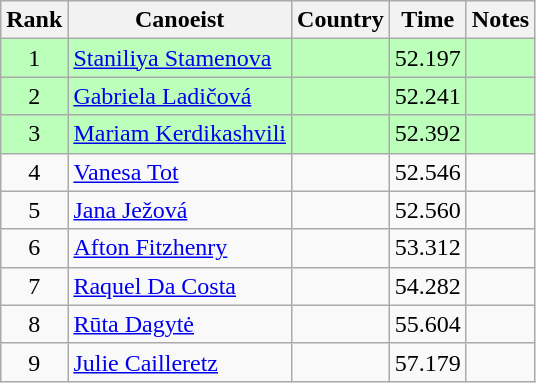<table class="wikitable" style="text-align:center">
<tr>
<th>Rank</th>
<th>Canoeist</th>
<th>Country</th>
<th>Time</th>
<th>Notes</th>
</tr>
<tr bgcolor=bbffbb>
<td>1</td>
<td align="left"><a href='#'>Staniliya Stamenova</a></td>
<td align="left"></td>
<td>52.197</td>
<td></td>
</tr>
<tr bgcolor=bbffbb>
<td>2</td>
<td align="left"><a href='#'>Gabriela Ladičová</a></td>
<td align="left"></td>
<td>52.241</td>
<td></td>
</tr>
<tr bgcolor=bbffbb>
<td>3</td>
<td align="left"><a href='#'>Mariam Kerdikashvili</a></td>
<td align="left"></td>
<td>52.392</td>
<td></td>
</tr>
<tr>
<td>4</td>
<td align="left"><a href='#'>Vanesa Tot</a></td>
<td align="left"></td>
<td>52.546</td>
<td></td>
</tr>
<tr>
<td>5</td>
<td align="left"><a href='#'>Jana Ježová</a></td>
<td align="left"></td>
<td>52.560</td>
<td></td>
</tr>
<tr>
<td>6</td>
<td align="left"><a href='#'>Afton Fitzhenry</a></td>
<td align="left"></td>
<td>53.312</td>
<td></td>
</tr>
<tr>
<td>7</td>
<td align="left"><a href='#'>Raquel Da Costa</a></td>
<td align="left"></td>
<td>54.282</td>
<td></td>
</tr>
<tr>
<td>8</td>
<td align="left"><a href='#'>Rūta Dagytė</a></td>
<td align="left"></td>
<td>55.604</td>
<td></td>
</tr>
<tr>
<td>9</td>
<td align="left"><a href='#'>Julie Cailleretz</a></td>
<td align="left"></td>
<td>57.179</td>
<td></td>
</tr>
</table>
